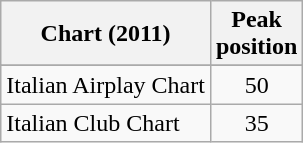<table class="wikitable sortable">
<tr>
<th align="left">Chart (2011)</th>
<th align="left">Peak<br>position</th>
</tr>
<tr>
</tr>
<tr>
<td>Italian Airplay Chart</td>
<td align="center">50</td>
</tr>
<tr>
<td>Italian Club Chart</td>
<td align="center">35</td>
</tr>
</table>
